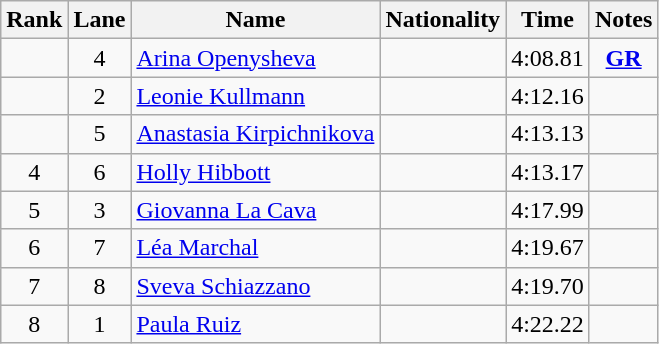<table class='wikitable sortable' style='text-align:center'>
<tr>
<th>Rank</th>
<th>Lane</th>
<th>Name</th>
<th>Nationality</th>
<th>Time</th>
<th>Notes</th>
</tr>
<tr>
<td></td>
<td>4</td>
<td align=left><a href='#'>Arina Openysheva</a></td>
<td align=left></td>
<td>4:08.81</td>
<td><a href='#'><strong>GR</strong></a></td>
</tr>
<tr>
<td></td>
<td>2</td>
<td align=left><a href='#'>Leonie Kullmann</a></td>
<td align=left></td>
<td>4:12.16</td>
<td></td>
</tr>
<tr>
<td></td>
<td>5</td>
<td align=left><a href='#'>Anastasia Kirpichnikova</a></td>
<td align=left></td>
<td>4:13.13</td>
<td></td>
</tr>
<tr>
<td>4</td>
<td>6</td>
<td align=left><a href='#'>Holly Hibbott</a></td>
<td align=left></td>
<td>4:13.17</td>
<td></td>
</tr>
<tr>
<td>5</td>
<td>3</td>
<td align=left><a href='#'>Giovanna La Cava</a></td>
<td align=left></td>
<td>4:17.99</td>
<td></td>
</tr>
<tr>
<td>6</td>
<td>7</td>
<td align=left><a href='#'>Léa Marchal</a></td>
<td align=left></td>
<td>4:19.67</td>
<td></td>
</tr>
<tr>
<td>7</td>
<td>8</td>
<td align=left><a href='#'>Sveva Schiazzano</a></td>
<td align=left></td>
<td>4:19.70</td>
<td></td>
</tr>
<tr>
<td>8</td>
<td>1</td>
<td align=left><a href='#'>Paula Ruiz</a></td>
<td align=left></td>
<td>4:22.22</td>
<td></td>
</tr>
</table>
